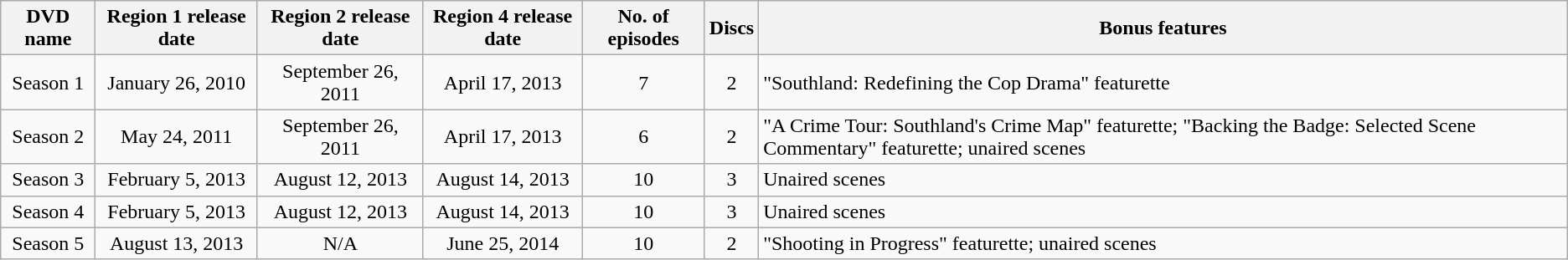<table class="wikitable">
<tr>
<th>DVD name</th>
<th>Region 1 release date</th>
<th>Region 2 release date</th>
<th>Region 4 release date</th>
<th>No. of episodes</th>
<th>Discs</th>
<th>Bonus features</th>
</tr>
<tr>
<td style="text-align:center;">Season 1</td>
<td style="text-align:center;">January 26, 2010</td>
<td style="text-align:center;">September 26, 2011</td>
<td style="text-align:center;">April 17, 2013</td>
<td style="text-align:center;">7</td>
<td style="text-align:center;">2</td>
<td>"Southland: Redefining the Cop Drama" featurette</td>
</tr>
<tr>
<td style="text-align:center;">Season 2</td>
<td style="text-align:center;">May 24, 2011</td>
<td style="text-align:center;">September 26, 2011</td>
<td style="text-align:center;">April 17, 2013</td>
<td style="text-align:center;">6</td>
<td style="text-align:center;">2</td>
<td>"A Crime Tour: Southland's Crime Map" featurette; "Backing the Badge: Selected Scene Commentary" featurette; unaired scenes</td>
</tr>
<tr>
<td style="text-align:center;">Season 3</td>
<td style="text-align:center;">February 5, 2013</td>
<td style="text-align:center;">August 12, 2013</td>
<td style="text-align:center;">August 14, 2013</td>
<td style="text-align:center;">10</td>
<td style="text-align:center;">3</td>
<td>Unaired scenes</td>
</tr>
<tr>
<td style="text-align:center;">Season 4</td>
<td style="text-align:center;">February 5, 2013</td>
<td style="text-align:center;">August 12, 2013</td>
<td style="text-align:center;">August 14, 2013</td>
<td style="text-align:center;">10</td>
<td style="text-align:center;">3</td>
<td>Unaired scenes</td>
</tr>
<tr>
<td style="text-align:center;">Season 5</td>
<td style="text-align:center;">August 13, 2013</td>
<td style="text-align:center;">N/A</td>
<td style="text-align:center;">June 25, 2014</td>
<td style="text-align:center;">10</td>
<td style="text-align:center;">2</td>
<td>"Shooting in Progress" featurette; unaired scenes</td>
</tr>
</table>
